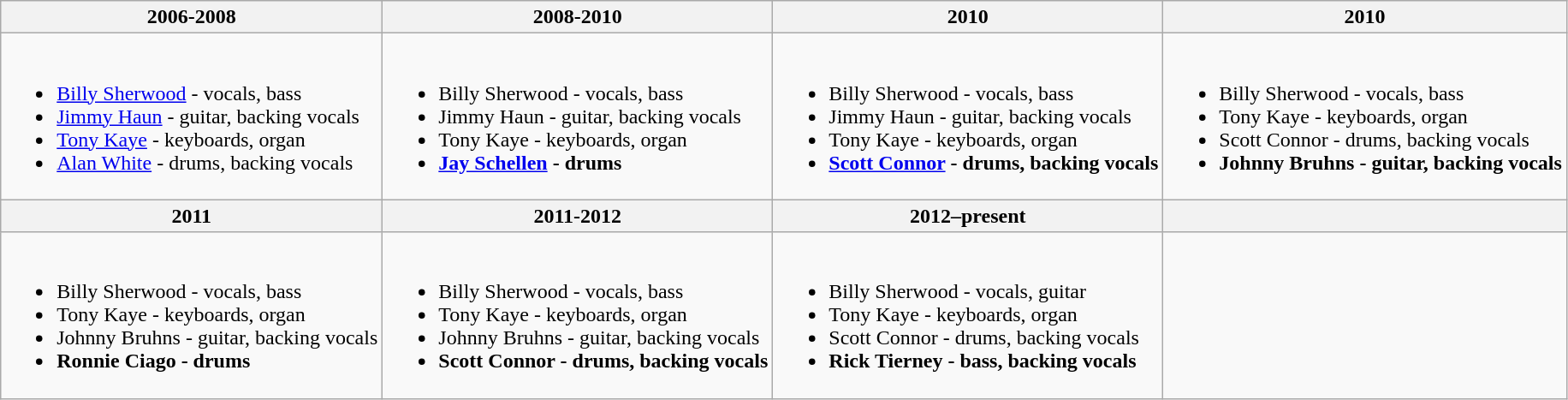<table class="wikitable">
<tr>
<th>2006-2008</th>
<th>2008-2010</th>
<th>2010</th>
<th>2010</th>
</tr>
<tr>
<td><br><ul><li><a href='#'>Billy Sherwood</a> - vocals, bass</li><li><a href='#'>Jimmy Haun</a> - guitar, backing vocals</li><li><a href='#'>Tony Kaye</a> - keyboards, organ</li><li><a href='#'>Alan White</a> - drums, backing vocals</li></ul></td>
<td><br><ul><li>Billy Sherwood - vocals, bass</li><li>Jimmy Haun - guitar, backing vocals</li><li>Tony Kaye - keyboards, organ</li><li><strong><a href='#'>Jay Schellen</a> - drums</strong></li></ul></td>
<td><br><ul><li>Billy Sherwood - vocals, bass</li><li>Jimmy Haun - guitar, backing vocals</li><li>Tony Kaye - keyboards, organ</li><li><strong><a href='#'>Scott Connor</a> - drums, backing vocals</strong></li></ul></td>
<td><br><ul><li>Billy Sherwood - vocals, bass</li><li>Tony Kaye - keyboards, organ</li><li>Scott Connor - drums, backing vocals</li><li><strong>Johnny Bruhns - guitar, backing vocals</strong></li></ul></td>
</tr>
<tr>
<th>2011</th>
<th>2011-2012</th>
<th>2012–present</th>
<th></th>
</tr>
<tr>
<td><br><ul><li>Billy Sherwood - vocals, bass</li><li>Tony Kaye - keyboards, organ</li><li>Johnny Bruhns - guitar, backing vocals</li><li><strong>Ronnie Ciago - drums</strong></li></ul></td>
<td><br><ul><li>Billy Sherwood - vocals, bass</li><li>Tony Kaye - keyboards, organ</li><li>Johnny Bruhns - guitar, backing vocals</li><li><strong>Scott Connor - drums, backing vocals</strong></li></ul></td>
<td><br><ul><li>Billy Sherwood - vocals, guitar</li><li>Tony Kaye - keyboards, organ</li><li>Scott Connor - drums, backing vocals</li><li><strong>Rick Tierney - bass, backing vocals</strong></li></ul></td>
<td></td>
</tr>
</table>
